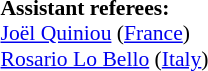<table width=50% style="font-size: 90%">
<tr>
<td><br><strong>Assistant referees:</strong>
<br><a href='#'>Joël Quiniou</a> (<a href='#'>France</a>)
<br><a href='#'>Rosario Lo Bello</a> (<a href='#'>Italy</a>)</td>
</tr>
</table>
